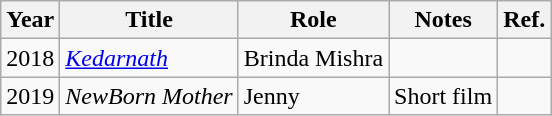<table class="wikitable sortable">
<tr>
<th>Year</th>
<th>Title</th>
<th>Role</th>
<th class="unsortable">Notes</th>
<th class="unsortable">Ref.</th>
</tr>
<tr>
<td>2018</td>
<td><em><a href='#'>Kedarnath</a></em></td>
<td>Brinda Mishra</td>
<td></td>
<td></td>
</tr>
<tr>
<td>2019</td>
<td><em>NewBorn Mother</em></td>
<td>Jenny</td>
<td>Short film</td>
<td></td>
</tr>
</table>
